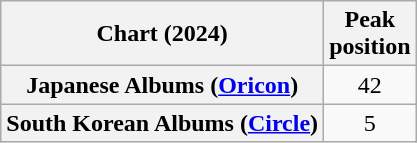<table class="wikitable sortable plainrowheaders" style="text-align:center">
<tr>
<th scope="col">Chart (2024)</th>
<th scope="col">Peak<br>position</th>
</tr>
<tr>
<th scope="row">Japanese Albums (<a href='#'>Oricon</a>)</th>
<td>42</td>
</tr>
<tr>
<th scope="row">South Korean Albums (<a href='#'>Circle</a>)</th>
<td>5</td>
</tr>
</table>
